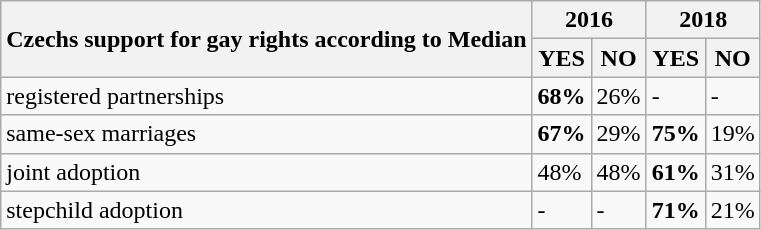<table class="wikitable">
<tr>
<th rowspan=2>Czechs support for gay rights according to Median</th>
<th colspan=2>2016</th>
<th colspan=2>2018</th>
</tr>
<tr>
<th><strong><span>YES</span></strong></th>
<th><strong><span>NO</span></strong></th>
<th><strong><span>YES</span></strong></th>
<th><strong><span>NO</span></strong></th>
</tr>
<tr>
<td>registered partnerships</td>
<td><strong><span>68%</span></strong></td>
<td>26%</td>
<td>-</td>
<td>-</td>
</tr>
<tr>
<td>same-sex marriages</td>
<td><strong><span>67%</span></strong></td>
<td>29%</td>
<td><strong><span>75%</span></strong></td>
<td>19%</td>
</tr>
<tr>
<td>joint adoption</td>
<td>48%</td>
<td>48%</td>
<td><strong><span>61%</span></strong></td>
<td>31%</td>
</tr>
<tr>
<td>stepchild adoption</td>
<td>-</td>
<td>-</td>
<td><strong><span>71%</span></strong></td>
<td>21%</td>
</tr>
</table>
